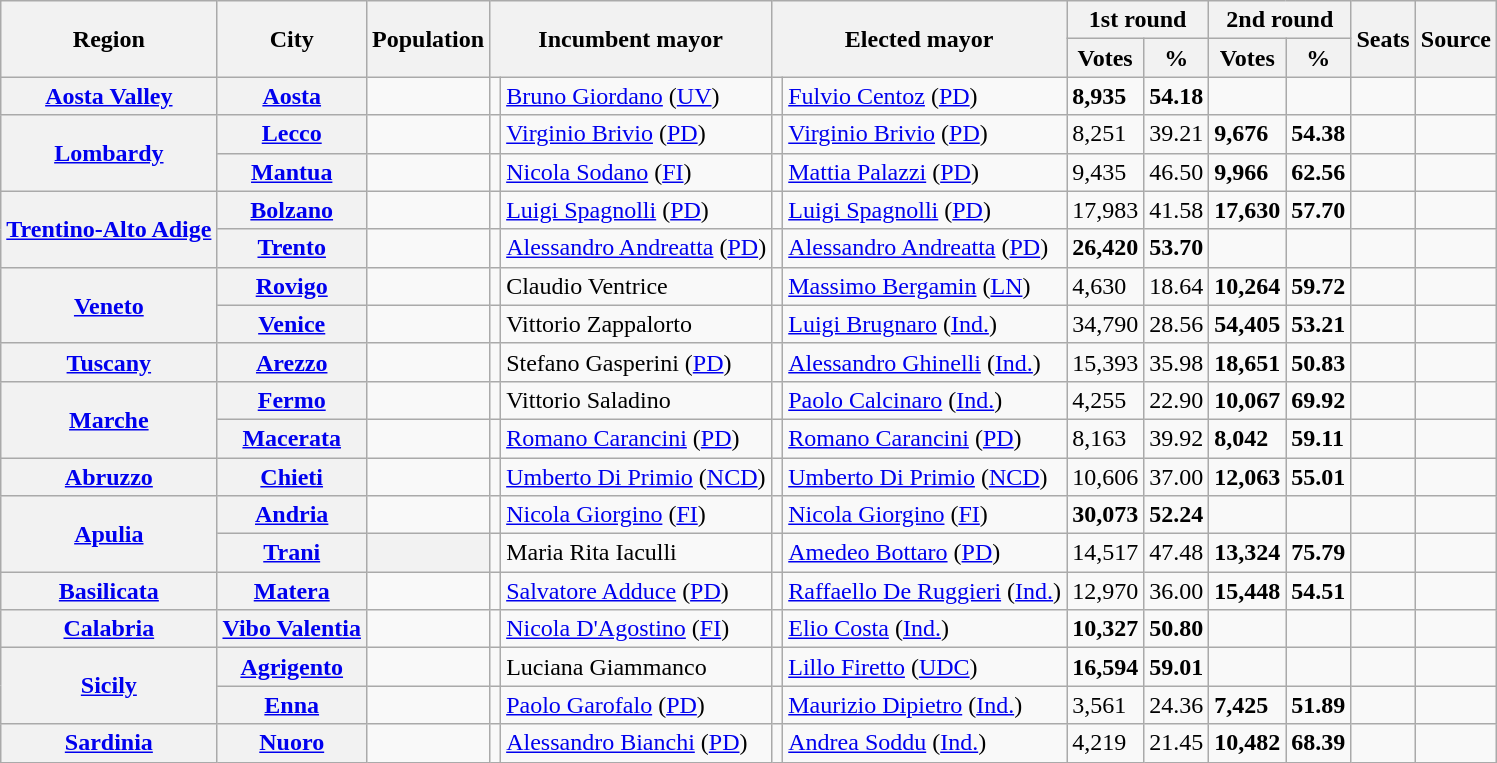<table class=wikitable>
<tr>
<th rowspan=2>Region</th>
<th rowspan=2>City</th>
<th rowspan=2>Population</th>
<th colspan=2 rowspan=2>Incumbent mayor</th>
<th colspan=2 rowspan=2>Elected mayor</th>
<th colspan=2>1st round</th>
<th colspan=2>2nd round</th>
<th rowspan=2>Seats</th>
<th rowspan=2>Source</th>
</tr>
<tr>
<th>Votes</th>
<th>%</th>
<th>Votes</th>
<th>%</th>
</tr>
<tr>
<th> <a href='#'>Aosta Valley</a></th>
<th><a href='#'>Aosta</a></th>
<td></td>
<td bgcolor=></td>
<td><a href='#'>Bruno Giordano</a> (<a href='#'>UV</a>)</td>
<td bgcolor=></td>
<td><a href='#'>Fulvio Centoz</a> (<a href='#'>PD</a>)</td>
<td><strong>8,935</strong></td>
<td><strong>54.18</strong></td>
<td></td>
<td></td>
<td></td>
<td></td>
</tr>
<tr>
<th rowspan=2> <a href='#'>Lombardy</a></th>
<th><a href='#'>Lecco</a></th>
<td></td>
<td bgcolor=></td>
<td><a href='#'>Virginio Brivio</a> (<a href='#'>PD</a>)</td>
<td bgcolor=></td>
<td><a href='#'>Virginio Brivio</a> (<a href='#'>PD</a>)</td>
<td>8,251</td>
<td>39.21</td>
<td><strong>9,676</strong></td>
<td><strong>54.38</strong></td>
<td></td>
<td></td>
</tr>
<tr>
<th><a href='#'>Mantua</a></th>
<td></td>
<td bgcolor=></td>
<td><a href='#'>Nicola Sodano</a> (<a href='#'>FI</a>)</td>
<td bgcolor=></td>
<td><a href='#'>Mattia Palazzi</a> (<a href='#'>PD</a>)</td>
<td>9,435</td>
<td>46.50</td>
<td><strong>9,966</strong></td>
<td><strong>62.56</strong></td>
<td></td>
<td></td>
</tr>
<tr>
<th rowspan=2> <a href='#'>Trentino-Alto Adige</a></th>
<th><a href='#'>Bolzano</a></th>
<td></td>
<td bgcolor=></td>
<td><a href='#'>Luigi Spagnolli</a> (<a href='#'>PD</a>)</td>
<td bgcolor=></td>
<td><a href='#'>Luigi Spagnolli</a> (<a href='#'>PD</a>)</td>
<td>17,983</td>
<td>41.58</td>
<td><strong>17,630</strong></td>
<td><strong>57.70</strong></td>
<td></td>
<td></td>
</tr>
<tr>
<th><a href='#'>Trento</a></th>
<td></td>
<td bgcolor=></td>
<td><a href='#'>Alessandro Andreatta</a> (<a href='#'>PD</a>)</td>
<td bgcolor=></td>
<td><a href='#'>Alessandro Andreatta</a> (<a href='#'>PD</a>)</td>
<td><strong>26,420</strong></td>
<td><strong>53.70</strong></td>
<td></td>
<td></td>
<td></td>
<td></td>
</tr>
<tr>
<th rowspan=2> <a href='#'>Veneto</a></th>
<th><a href='#'>Rovigo</a></th>
<td></td>
<td bgcolor=></td>
<td>Claudio Ventrice</td>
<td bgcolor=></td>
<td><a href='#'>Massimo Bergamin</a> (<a href='#'>LN</a>)</td>
<td>4,630</td>
<td>18.64</td>
<td><strong>10,264</strong></td>
<td><strong>59.72</strong></td>
<td></td>
<td></td>
</tr>
<tr>
<th><a href='#'>Venice</a></th>
<td></td>
<td bgcolor=></td>
<td>Vittorio Zappalorto</td>
<td bgcolor=></td>
<td><a href='#'>Luigi Brugnaro</a> (<a href='#'>Ind.</a>)</td>
<td>34,790</td>
<td>28.56</td>
<td><strong>54,405</strong></td>
<td><strong>53.21</strong></td>
<td></td>
<td></td>
</tr>
<tr>
<th> <a href='#'>Tuscany</a></th>
<th><a href='#'>Arezzo</a></th>
<td></td>
<td bgcolor=></td>
<td>Stefano Gasperini (<a href='#'>PD</a>)</td>
<td bgcolor=></td>
<td><a href='#'>Alessandro Ghinelli</a> (<a href='#'>Ind.</a>)</td>
<td>15,393</td>
<td>35.98</td>
<td><strong>18,651</strong></td>
<td><strong>50.83</strong></td>
<td></td>
<td></td>
</tr>
<tr>
<th rowspan=2> <a href='#'>Marche</a></th>
<th><a href='#'>Fermo</a></th>
<td></td>
<td bgcolor=></td>
<td>Vittorio Saladino</td>
<td bgcolor=></td>
<td><a href='#'>Paolo Calcinaro</a> (<a href='#'>Ind.</a>)</td>
<td>4,255</td>
<td>22.90</td>
<td><strong>10,067</strong></td>
<td><strong>69.92</strong></td>
<td></td>
<td></td>
</tr>
<tr>
<th><a href='#'>Macerata</a></th>
<td></td>
<td bgcolor=></td>
<td><a href='#'>Romano Carancini</a> (<a href='#'>PD</a>)</td>
<td bgcolor=></td>
<td><a href='#'>Romano Carancini</a> (<a href='#'>PD</a>)</td>
<td>8,163</td>
<td>39.92</td>
<td><strong>8,042</strong></td>
<td><strong>59.11</strong></td>
<td></td>
<td></td>
</tr>
<tr>
<th> <a href='#'>Abruzzo</a></th>
<th><a href='#'>Chieti</a></th>
<td></td>
<td bgcolor=></td>
<td><a href='#'>Umberto Di Primio</a> (<a href='#'>NCD</a>)</td>
<td bgcolor=></td>
<td><a href='#'>Umberto Di Primio</a> (<a href='#'>NCD</a>)</td>
<td>10,606</td>
<td>37.00</td>
<td><strong>12,063</strong></td>
<td><strong>55.01</strong></td>
<td></td>
<td></td>
</tr>
<tr>
<th rowspan=2> <a href='#'>Apulia</a></th>
<th><a href='#'>Andria</a></th>
<td></td>
<td bgcolor=></td>
<td><a href='#'>Nicola Giorgino</a> (<a href='#'>FI</a>)</td>
<td bgcolor=></td>
<td><a href='#'>Nicola Giorgino</a> (<a href='#'>FI</a>)</td>
<td><strong>30,073</strong></td>
<td><strong>52.24</strong></td>
<td></td>
<td></td>
<td></td>
<td></td>
</tr>
<tr>
<th><a href='#'>Trani</a></th>
<th></th>
<td bgcolor=></td>
<td>Maria Rita Iaculli</td>
<td bgcolor=></td>
<td><a href='#'>Amedeo Bottaro</a> (<a href='#'>PD</a>)</td>
<td>14,517</td>
<td>47.48</td>
<td><strong>13,324</strong></td>
<td><strong>75.79</strong></td>
<td></td>
<td></td>
</tr>
<tr>
<th> <a href='#'>Basilicata</a></th>
<th><a href='#'>Matera</a></th>
<td></td>
<td bgcolor=></td>
<td><a href='#'>Salvatore Adduce</a> (<a href='#'>PD</a>)</td>
<td bgcolor=></td>
<td><a href='#'>Raffaello De Ruggieri</a> (<a href='#'>Ind.</a>)</td>
<td>12,970</td>
<td>36.00</td>
<td><strong>15,448</strong></td>
<td><strong>54.51</strong></td>
<td></td>
<td></td>
</tr>
<tr>
<th> <a href='#'>Calabria</a></th>
<th><a href='#'>Vibo Valentia</a></th>
<td></td>
<td bgcolor=></td>
<td><a href='#'>Nicola D'Agostino</a> (<a href='#'>FI</a>)</td>
<td bgcolor=></td>
<td><a href='#'>Elio Costa</a> (<a href='#'>Ind.</a>)</td>
<td><strong>10,327</strong></td>
<td><strong>50.80</strong></td>
<td></td>
<td></td>
<td></td>
<td></td>
</tr>
<tr>
<th rowspan=2> <a href='#'>Sicily</a></th>
<th><a href='#'>Agrigento</a></th>
<td></td>
<td bgcolor=></td>
<td>Luciana Giammanco</td>
<td bgcolor=></td>
<td><a href='#'>Lillo Firetto</a> (<a href='#'>UDC</a>)</td>
<td><strong>16,594</strong></td>
<td><strong>59.01</strong></td>
<td></td>
<td></td>
<td></td>
<td></td>
</tr>
<tr>
<th><a href='#'>Enna</a></th>
<td></td>
<td bgcolor=></td>
<td><a href='#'>Paolo Garofalo</a> (<a href='#'>PD</a>)</td>
<td bgcolor=></td>
<td><a href='#'>Maurizio Dipietro</a> (<a href='#'>Ind.</a>)</td>
<td>3,561</td>
<td>24.36</td>
<td><strong>7,425</strong></td>
<td><strong>51.89</strong></td>
<td></td>
<td></td>
</tr>
<tr>
<th> <a href='#'>Sardinia</a></th>
<th><a href='#'>Nuoro</a></th>
<td></td>
<td bgcolor=></td>
<td><a href='#'>Alessandro Bianchi</a> (<a href='#'>PD</a>)</td>
<td bgcolor=></td>
<td><a href='#'>Andrea Soddu</a> (<a href='#'>Ind.</a>)</td>
<td>4,219</td>
<td>21.45</td>
<td><strong>10,482</strong></td>
<td><strong>68.39</strong></td>
<td></td>
<td></td>
</tr>
</table>
